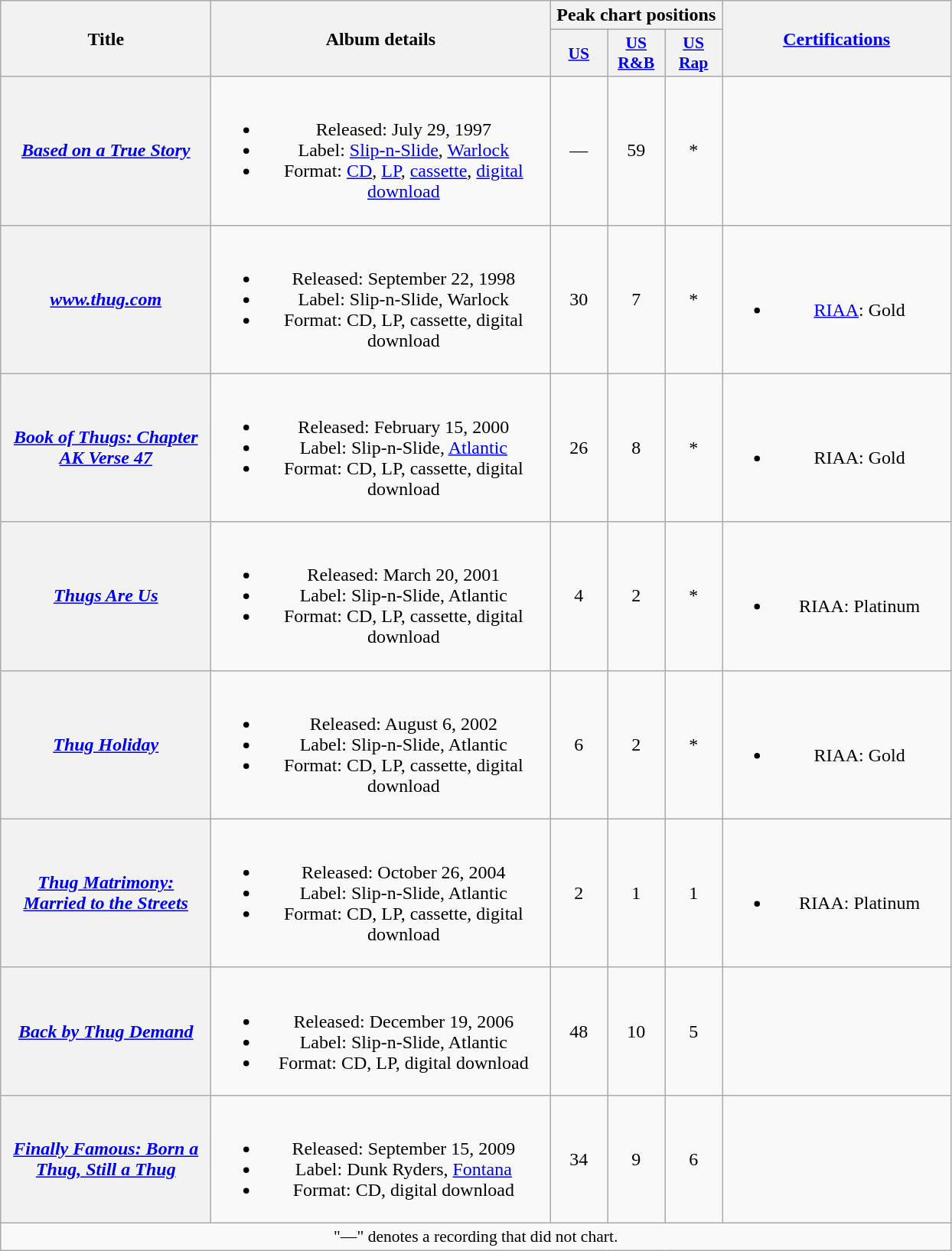<table class="wikitable plainrowheaders" style="text-align:center;">
<tr>
<th scope="col" rowspan="2" style="width:11em;">Title</th>
<th scope="col" rowspan="2" style="width:18em;">Album details</th>
<th scope="col" colspan="3">Peak chart positions</th>
<th scope="col" rowspan="2" style="width:12em;"><a href='#'>Certifications</a></th>
</tr>
<tr>
<th style="width:3em;font-size:90%;"><a href='#'>US</a><br></th>
<th style="width:3em;font-size:90%;"><a href='#'>US<br>R&B</a><br></th>
<th style="width:3em;font-size:90%;"><a href='#'>US<br>Rap</a><br></th>
</tr>
<tr>
<th scope="row"><em><a href='#'>Based on a True Story</a></em></th>
<td><br><ul><li>Released: July 29, 1997</li><li>Label: <a href='#'>Slip-n-Slide</a>, <a href='#'>Warlock</a></li><li>Format: <a href='#'>CD</a>, <a href='#'>LP</a>, <a href='#'>cassette</a>, <a href='#'>digital download</a></li></ul></td>
<td>—</td>
<td>59</td>
<td>*</td>
<td></td>
</tr>
<tr>
<th scope="row"><em><a href='#'>www.thug.com</a></em></th>
<td><br><ul><li>Released: September 22, 1998</li><li>Label: Slip-n-Slide, Warlock</li><li>Format: CD, LP, cassette, digital download</li></ul></td>
<td>30</td>
<td>7</td>
<td>*</td>
<td><br><ul><li><a href='#'>RIAA</a>: Gold</li></ul></td>
</tr>
<tr>
<th scope="row"><em><a href='#'>Book of Thugs: Chapter AK Verse 47</a></em></th>
<td><br><ul><li>Released: February 15, 2000</li><li>Label: Slip-n-Slide, <a href='#'>Atlantic</a></li><li>Format: CD, LP, cassette, digital download</li></ul></td>
<td>26</td>
<td>8</td>
<td>*</td>
<td><br><ul><li>RIAA: Gold</li></ul></td>
</tr>
<tr>
<th scope="row"><em><a href='#'>Thugs Are Us</a></em></th>
<td><br><ul><li>Released: March 20, 2001</li><li>Label: Slip-n-Slide, Atlantic</li><li>Format: CD, LP, cassette, digital download</li></ul></td>
<td>4</td>
<td>2</td>
<td>*</td>
<td><br><ul><li>RIAA: Platinum</li></ul></td>
</tr>
<tr>
<th scope="row"><em><a href='#'>Thug Holiday</a></em></th>
<td><br><ul><li>Released: August 6, 2002</li><li>Label: Slip-n-Slide, Atlantic</li><li>Format: CD, LP, cassette, digital download</li></ul></td>
<td>6</td>
<td>2</td>
<td>*</td>
<td><br><ul><li>RIAA: Gold</li></ul></td>
</tr>
<tr>
<th scope="row"><em><a href='#'>Thug Matrimony: Married to the Streets</a></em></th>
<td><br><ul><li>Released: October 26, 2004</li><li>Label: Slip-n-Slide, Atlantic</li><li>Format: CD, LP, cassette, digital download</li></ul></td>
<td>2</td>
<td>1</td>
<td>1</td>
<td><br><ul><li>RIAA: Platinum</li></ul></td>
</tr>
<tr>
<th scope="row"><em><a href='#'>Back by Thug Demand</a></em></th>
<td><br><ul><li>Released: December 19, 2006</li><li>Label: Slip-n-Slide, Atlantic</li><li>Format: CD, LP, digital download</li></ul></td>
<td>48</td>
<td>10</td>
<td>5</td>
<td></td>
</tr>
<tr>
<th scope="row"><em><a href='#'>Finally Famous: Born a Thug, Still a Thug</a></em></th>
<td><br><ul><li>Released: September 15, 2009</li><li>Label: Dunk Ryders, <a href='#'>Fontana</a></li><li>Format: CD, digital download</li></ul></td>
<td>34</td>
<td>9</td>
<td>6</td>
<td></td>
</tr>
<tr>
<td colspan="14" style="font-size:90%">"—" denotes a recording that did not chart.</td>
</tr>
</table>
